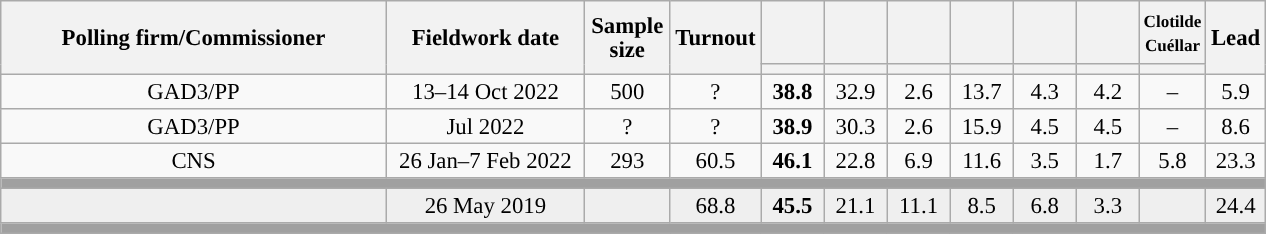<table class="wikitable collapsible collapsed" style="text-align:center; font-size:95%; line-height:16px;">
<tr style="height:42px;">
<th style="width:250px;" rowspan="2">Polling firm/Commissioner</th>
<th style="width:125px;" rowspan="2">Fieldwork date</th>
<th style="width:50px;" rowspan="2">Sample size</th>
<th style="width:45px;" rowspan="2">Turnout</th>
<th style="width:35px;"></th>
<th style="width:35px;"></th>
<th style="width:35px;"></th>
<th style="width:35px;"></th>
<th style="width:35px;"></th>
<th style="width:35px;"></th>
<th style="width:35px; font-size:75%">Clotilde Cuéllar</th>
<th style="width:30px;" rowspan="2">Lead</th>
</tr>
<tr>
<th style="color:inherit;background:"></th>
<th style="color:inherit;background:"></th>
<th style="color:inherit;background:"></th>
<th style="color:inherit;background:"></th>
<th style="color:inherit;background:"></th>
<th style="color:inherit;background:"></th>
<th style="color:inherit;background:"></th>
</tr>
<tr>
<td>GAD3/PP</td>
<td>13–14 Oct 2022</td>
<td>500</td>
<td>?</td>
<td><strong>38.8</strong><br></td>
<td>32.9<br></td>
<td>2.6<br></td>
<td>13.7<br></td>
<td>4.3<br></td>
<td>4.2<br></td>
<td>–</td>
<td style="background:">5.9</td>
</tr>
<tr>
<td>GAD3/PP</td>
<td>Jul 2022</td>
<td>?</td>
<td>?</td>
<td><strong>38.9</strong><br></td>
<td>30.3<br></td>
<td>2.6<br></td>
<td>15.9<br></td>
<td>4.5<br></td>
<td>4.5<br></td>
<td>–</td>
<td style="background:">8.6</td>
</tr>
<tr>
<td>CNS</td>
<td>26 Jan–7 Feb 2022</td>
<td>293</td>
<td>60.5</td>
<td><strong>46.1</strong><br></td>
<td>22.8<br></td>
<td>6.9<br></td>
<td>11.6<br></td>
<td>3.5<br></td>
<td>1.7<br></td>
<td>5.8<br></td>
<td style="background:">23.3</td>
</tr>
<tr>
<td colspan="12" style="background:#A0A0A0"></td>
</tr>
<tr style="background:#EFEFEF;">
<td><strong></strong></td>
<td>26 May 2019</td>
<td></td>
<td>68.8</td>
<td><strong>45.5</strong><br></td>
<td>21.1<br></td>
<td>11.1<br></td>
<td>8.5<br></td>
<td>6.8<br></td>
<td>3.3<br></td>
<td></td>
<td style="background:">24.4</td>
</tr>
<tr>
<td colspan="12" style="background:#A0A0A0"></td>
</tr>
</table>
